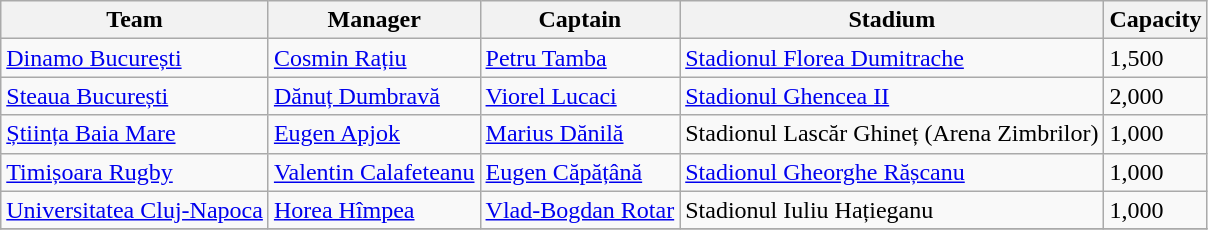<table class="wikitable sortable">
<tr>
<th>Team</th>
<th>Manager</th>
<th>Captain</th>
<th>Stadium</th>
<th>Capacity</th>
</tr>
<tr>
<td><a href='#'>Dinamo București</a></td>
<td> <a href='#'>Cosmin Rațiu</a></td>
<td> <a href='#'>Petru Tamba</a></td>
<td><a href='#'>Stadionul Florea Dumitrache</a></td>
<td>1,500</td>
</tr>
<tr>
<td><a href='#'>Steaua București</a></td>
<td> <a href='#'>Dănuț Dumbravă</a></td>
<td> <a href='#'>Viorel Lucaci</a></td>
<td><a href='#'>Stadionul Ghencea II</a></td>
<td>2,000</td>
</tr>
<tr>
<td><a href='#'>Știința Baia Mare</a></td>
<td> <a href='#'>Eugen Apjok</a></td>
<td> <a href='#'>Marius Dănilă</a></td>
<td>Stadionul Lascăr Ghineț (Arena Zimbrilor)</td>
<td>1,000</td>
</tr>
<tr>
<td><a href='#'>Timișoara Rugby</a></td>
<td> <a href='#'>Valentin Calafeteanu</a></td>
<td> <a href='#'>Eugen Căpățână</a></td>
<td><a href='#'>Stadionul Gheorghe Rășcanu</a></td>
<td>1,000</td>
</tr>
<tr>
<td><a href='#'>Universitatea Cluj-Napoca</a></td>
<td> <a href='#'>Horea Hîmpea</a></td>
<td> <a href='#'>Vlad-Bogdan Rotar</a></td>
<td>Stadionul Iuliu Hațieganu</td>
<td>1,000</td>
</tr>
<tr>
</tr>
</table>
